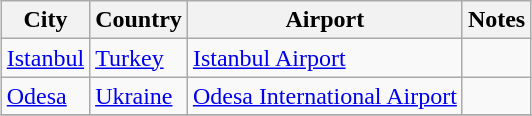<table class="sortable wikitable" style="margin:1em auto;">
<tr>
<th>City</th>
<th>Country</th>
<th>Airport</th>
<th>Notes</th>
</tr>
<tr>
<td><a href='#'>Istanbul</a></td>
<td><a href='#'>Turkey</a></td>
<td><a href='#'>Istanbul Airport</a></td>
<td align=center></td>
</tr>
<tr>
<td><a href='#'>Odesa</a></td>
<td><a href='#'>Ukraine</a></td>
<td><a href='#'>Odesa International Airport</a></td>
<td align=center></td>
</tr>
<tr>
</tr>
</table>
